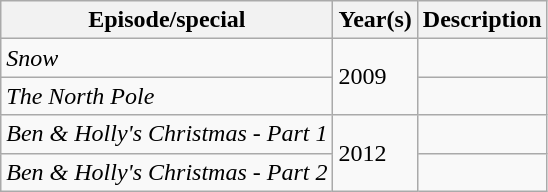<table class="wikitable sortable">
<tr>
<th>Episode/special</th>
<th>Year(s)</th>
<th>Description</th>
</tr>
<tr>
<td><em>Snow</em></td>
<td rowspan="2">2009</td>
<td></td>
</tr>
<tr>
<td><em>The North Pole</em></td>
<td></td>
</tr>
<tr>
<td><em>Ben & Holly's Christmas - Part 1</em></td>
<td rowspan="2">2012</td>
<td></td>
</tr>
<tr>
<td><em>Ben & Holly's Christmas - Part 2</em></td>
<td></td>
</tr>
</table>
